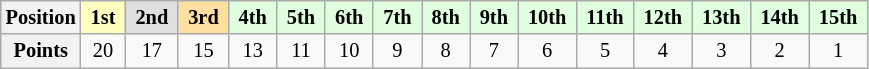<table class="wikitable" style="font-size:85%; text-align:center">
<tr>
<th>Position</th>
<td style="background:#ffffbf;"> <strong>1st</strong> </td>
<td style="background:#dfdfdf;"> <strong>2nd</strong> </td>
<td style="background:#ffdf9f;"> <strong>3rd</strong> </td>
<td style="background:#dfffdf;"> <strong>4th</strong> </td>
<td style="background:#dfffdf;"> <strong>5th</strong> </td>
<td style="background:#dfffdf;"> <strong>6th</strong> </td>
<td style="background:#dfffdf;"> <strong>7th</strong> </td>
<td style="background:#dfffdf;"> <strong>8th</strong> </td>
<td style="background:#dfffdf;"> <strong>9th</strong> </td>
<td style="background:#dfffdf;"> <strong>10th</strong> </td>
<td style="background:#dfffdf;"> <strong>11th</strong> </td>
<td style="background:#dfffdf;"> <strong>12th</strong> </td>
<td style="background:#dfffdf;"> <strong>13th</strong> </td>
<td style="background:#dfffdf;"> <strong>14th</strong> </td>
<td style="background:#dfffdf;"> <strong>15th</strong> </td>
</tr>
<tr>
<th>Points</th>
<td>20</td>
<td>17</td>
<td>15</td>
<td>13</td>
<td>11</td>
<td>10</td>
<td>9</td>
<td>8</td>
<td>7</td>
<td>6</td>
<td>5</td>
<td>4</td>
<td>3</td>
<td>2</td>
<td>1</td>
</tr>
</table>
